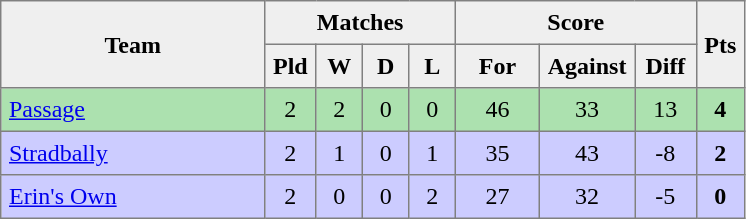<table style=border-collapse:collapse border=1 cellspacing=0 cellpadding=5>
<tr align=center bgcolor=#efefef>
<th rowspan=2 width=165>Team</th>
<th colspan=4>Matches</th>
<th colspan=3>Score</th>
<th rowspan=2width=20>Pts</th>
</tr>
<tr align=center bgcolor=#efefef>
<th width=20>Pld</th>
<th width=20>W</th>
<th width=20>D</th>
<th width=20>L</th>
<th width=45>For</th>
<th width=45>Against</th>
<th width=30>Diff</th>
</tr>
<tr align=center  style="background:#ACE1AF;">
<td style="text-align:left;"><a href='#'>Passage</a></td>
<td>2</td>
<td>2</td>
<td>0</td>
<td>0</td>
<td>46</td>
<td>33</td>
<td>13</td>
<td><strong>4</strong></td>
</tr>
<tr align=center style="background:#ccccff;">
<td style="text-align:left;"><a href='#'>Stradbally</a></td>
<td>2</td>
<td>1</td>
<td>0</td>
<td>1</td>
<td>35</td>
<td>43</td>
<td>-8</td>
<td><strong>2</strong></td>
</tr>
<tr align=center style="background:#ccccff;">
<td style="text-align:left;"><a href='#'>Erin's Own</a></td>
<td>2</td>
<td>0</td>
<td>0</td>
<td>2</td>
<td>27</td>
<td>32</td>
<td>-5</td>
<td><strong>0</strong></td>
</tr>
</table>
